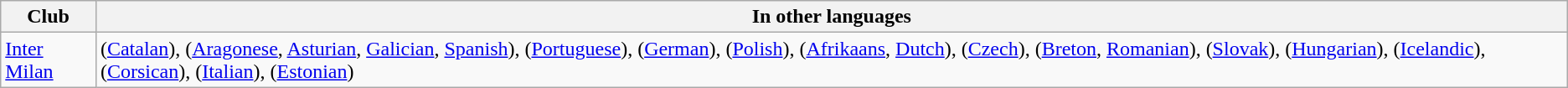<table class="wikitable sortable">
<tr>
<th>Club</th>
<th>In other languages</th>
</tr>
<tr>
<td> <a href='#'>Inter Milan</a></td>
<td> (<a href='#'>Catalan</a>),  (<a href='#'>Aragonese</a>, <a href='#'>Asturian</a>, <a href='#'>Galician</a>, <a href='#'>Spanish</a>),  (<a href='#'>Portuguese</a>),  (<a href='#'>German</a>),  (<a href='#'>Polish</a>),  (<a href='#'>Afrikaans</a>, <a href='#'>Dutch</a>),  (<a href='#'>Czech</a>),  (<a href='#'>Breton</a>, <a href='#'>Romanian</a>),  (<a href='#'>Slovak</a>),  (<a href='#'>Hungarian</a>),  (<a href='#'>Icelandic</a>),  (<a href='#'>Corsican</a>),  (<a href='#'>Italian</a>),  (<a href='#'>Estonian</a>)</td>
</tr>
</table>
